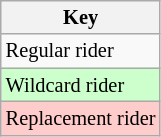<table class="wikitable" style="font-size: 85%;">
<tr>
<th colspan=2>Key</th>
</tr>
<tr>
<td>Regular rider</td>
</tr>
<tr style="background:#ccffcc;">
<td>Wildcard rider</td>
</tr>
<tr style="background:#ffcccc;">
<td>Replacement rider</td>
</tr>
</table>
